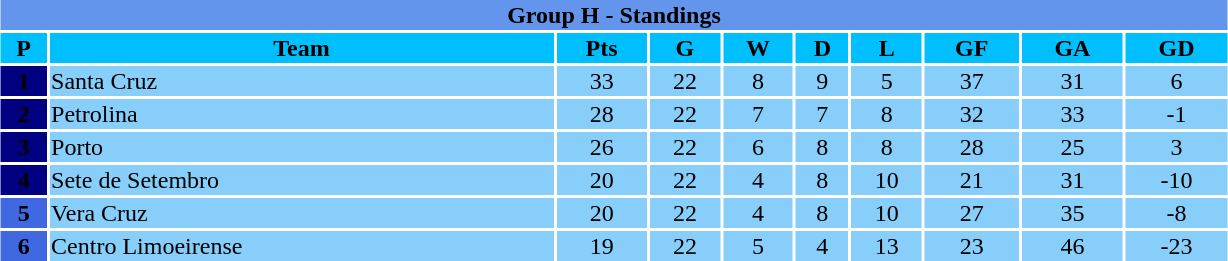<table width=65% align="center" text-align="center">
<tr>
<th colspan="10" bgcolor=#6495ed><span>Group H - Standings</span></th>
</tr>
<tr>
<th bgcolor=#00bfff align="center"><span>P</span></th>
<th bgcolor=#00bfff align="center"><span>Team</span></th>
<th bgcolor=#00bfff align="center"><span>Pts</span></th>
<th bgcolor=#00bfff align="center"><span> G </span></th>
<th bgcolor=#00bfff align="center"><span> W </span></th>
<th bgcolor=#00bfff align="center"><span> D </span></th>
<th bgcolor=#00bfff align="center"><span> L </span></th>
<th bgcolor=#00bfff align="center"><span>GF</span></th>
<th bgcolor=#00bfff align="center"><span>GA</span></th>
<th bgcolor=#00bfff align="center"><span>GD</span></th>
</tr>
<tr>
<th bgcolor=#000080 align="center"><span>1</span></th>
<td bgcolor=#87cefa>Santa Cruz</td>
<td bgcolor=#87cefa align="center">33</td>
<td bgcolor=#87cefa align="center">22</td>
<td bgcolor=#87cefa align="center">8</td>
<td bgcolor=#87cefa align="center">9</td>
<td bgcolor=#87cefa align="center">5</td>
<td bgcolor=#87cefa align="center">37</td>
<td bgcolor=#87cefa align="center">31</td>
<td bgcolor=#87cefa align="center">6</td>
</tr>
<tr>
<th bgcolor=#000080 align="center"><span>2</span></th>
<td bgcolor=#87cefa>Petrolina</td>
<td bgcolor=#87cefa align="center">28</td>
<td bgcolor=#87cefa align="center">22</td>
<td bgcolor=#87cefa align="center">7</td>
<td bgcolor=#87cefa align="center">7</td>
<td bgcolor=#87cefa align="center">8</td>
<td bgcolor=#87cefa align="center">32</td>
<td bgcolor=#87cefa align="center">33</td>
<td bgcolor=#87cefa align="center">-1</td>
</tr>
<tr>
<th bgcolor=#000080 align="center"><span>3</span></th>
<td bgcolor=#87cefa>Porto</td>
<td bgcolor=#87cefa align="center">26</td>
<td bgcolor=#87cefa align="center">22</td>
<td bgcolor=#87cefa align="center">6</td>
<td bgcolor=#87cefa align="center">8</td>
<td bgcolor=#87cefa align="center">8</td>
<td bgcolor=#87cefa align="center">28</td>
<td bgcolor=#87cefa align="center">25</td>
<td bgcolor=#87cefa align="center">3</td>
</tr>
<tr>
<th bgcolor=#000080 align="center"><span>4</span></th>
<td bgcolor=#87cefa>Sete de Setembro</td>
<td bgcolor=#87cefa align="center">20</td>
<td bgcolor=#87cefa align="center">22</td>
<td bgcolor=#87cefa align="center">4</td>
<td bgcolor=#87cefa align="center">8</td>
<td bgcolor=#87cefa align="center">10</td>
<td bgcolor=#87cefa align="center">21</td>
<td bgcolor=#87cefa align="center">31</td>
<td bgcolor=#87cefa align="center">-10</td>
</tr>
<tr>
<th bgcolor=#4069e1 align="center"><span>5</span></th>
<td bgcolor=#87cefa>Vera Cruz</td>
<td bgcolor=#87cefa align="center">20</td>
<td bgcolor=#87cefa align="center">22</td>
<td bgcolor=#87cefa align="center">4</td>
<td bgcolor=#87cefa align="center">8</td>
<td bgcolor=#87cefa align="center">10</td>
<td bgcolor=#87cefa align="center">27</td>
<td bgcolor=#87cefa align="center">35</td>
<td bgcolor=#87cefa align="center">-8</td>
</tr>
<tr>
<th bgcolor=#4069e1 align="center"><span>6</span></th>
<td bgcolor=#87cefa>Centro Limoeirense</td>
<td bgcolor=#87cefa align="center">19</td>
<td bgcolor=#87cefa align="center">22</td>
<td bgcolor=#87cefa align="center">5</td>
<td bgcolor=#87cefa align="center">4</td>
<td bgcolor=#87cefa align="center">13</td>
<td bgcolor=#87cefa align="center">23</td>
<td bgcolor=#87cefa align="center">46</td>
<td bgcolor=#87cefa align="center">-23</td>
</tr>
</table>
